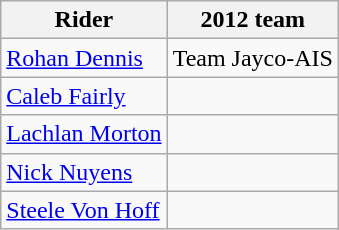<table class="wikitable">
<tr>
<th>Rider</th>
<th>2012 team</th>
</tr>
<tr>
<td><a href='#'>Rohan Dennis</a></td>
<td>Team Jayco-AIS</td>
</tr>
<tr>
<td><a href='#'>Caleb Fairly</a></td>
<td></td>
</tr>
<tr>
<td><a href='#'>Lachlan Morton</a></td>
<td></td>
</tr>
<tr>
<td><a href='#'>Nick Nuyens</a></td>
<td></td>
</tr>
<tr>
<td><a href='#'>Steele Von Hoff</a></td>
<td></td>
</tr>
</table>
